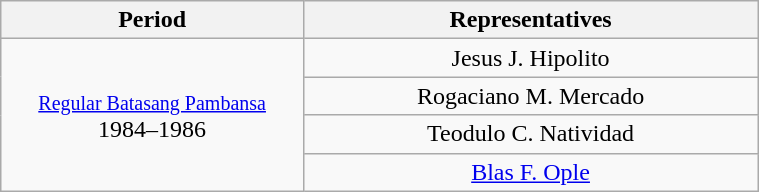<table class="wikitable" style="text-align:center; width:40%;">
<tr>
<th width="40%">Period</th>
<th>Representatives</th>
</tr>
<tr>
<td rowspan="4"><small><a href='#'>Regular Batasang Pambansa</a></small><br>1984–1986</td>
<td>Jesus J. Hipolito</td>
</tr>
<tr>
<td>Rogaciano M. Mercado</td>
</tr>
<tr>
<td>Teodulo C. Natividad</td>
</tr>
<tr>
<td><a href='#'>Blas F. Ople</a></td>
</tr>
</table>
